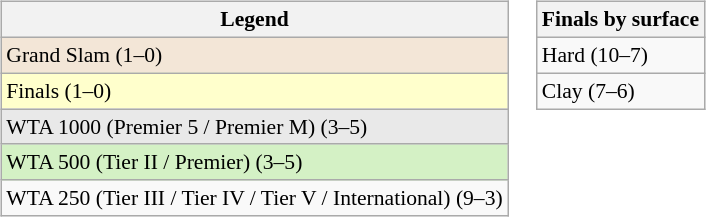<table>
<tr valign=top>
<td><br><table class=wikitable style=font-size:90%>
<tr>
<th>Legend</th>
</tr>
<tr>
<td bgcolor=f3e6d7>Grand Slam (1–0)</td>
</tr>
<tr>
<td bgcolor=ffffcc>Finals (1–0)</td>
</tr>
<tr>
<td bgcolor=e9e9e9>WTA 1000 (Premier 5 / Premier M) (3–5)</td>
</tr>
<tr>
<td bgcolor=d4f1c5>WTA 500 (Tier II / Premier) (3–5)</td>
</tr>
<tr>
<td>WTA 250 (Tier III / Tier IV / Tier V / International) (9–3)</td>
</tr>
</table>
</td>
<td><br><table class=wikitable style=font-size:90%>
<tr>
<th>Finals by surface</th>
</tr>
<tr>
<td>Hard (10–7)</td>
</tr>
<tr>
<td>Clay (7–6)</td>
</tr>
</table>
</td>
</tr>
</table>
